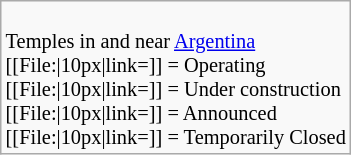<table class="wikitable floatright" style="font-size: 85%;">
<tr>
<td><br>Temples in and near <a href='#'>Argentina</a><br>
[[File:|10px|link=]] = Operating<br>
[[File:|10px|link=]] = Under construction<br>
[[File:|10px|link=]] = Announced<br>
[[File:|10px|link=]] = Temporarily Closed</td>
</tr>
</table>
